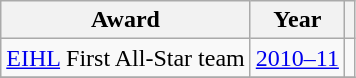<table class="wikitable">
<tr>
<th>Award</th>
<th>Year</th>
<th></th>
</tr>
<tr>
<td><a href='#'>EIHL</a> First All-Star team</td>
<td><a href='#'>2010–11</a></td>
<td></td>
</tr>
<tr>
</tr>
</table>
